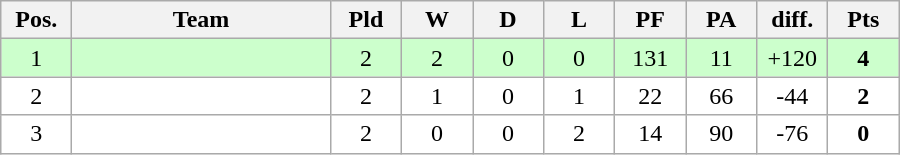<table class="wikitable" style="text-align: center;">
<tr>
<th width=40>Pos.</th>
<th width=165>Team</th>
<th width=40>Pld</th>
<th width=40>W</th>
<th width=40>D</th>
<th width=40>L</th>
<th width=40>PF</th>
<th width=40>PA</th>
<th width=40>diff.</th>
<th width=40>Pts</th>
</tr>
<tr bgcolor=#ccffcc align=center>
<td>1</td>
<td align=left></td>
<td>2</td>
<td>2</td>
<td>0</td>
<td>0</td>
<td>131</td>
<td>11</td>
<td>+120</td>
<td><strong>4</strong></td>
</tr>
<tr bgcolor=#ffffff align=center>
<td>2</td>
<td align=left></td>
<td>2</td>
<td>1</td>
<td>0</td>
<td>1</td>
<td>22</td>
<td>66</td>
<td>-44</td>
<td><strong>2</strong></td>
</tr>
<tr bgcolor=#ffffff align=center>
<td>3</td>
<td align=left></td>
<td>2</td>
<td>0</td>
<td>0</td>
<td>2</td>
<td>14</td>
<td>90</td>
<td>-76</td>
<td><strong>0</strong></td>
</tr>
</table>
